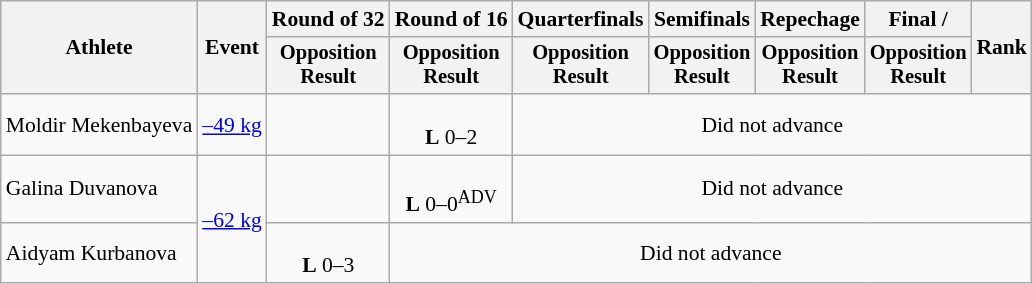<table class=wikitable style=font-size:90%;text-align:center>
<tr>
<th rowspan="2">Athlete</th>
<th rowspan="2">Event</th>
<th>Round of 32</th>
<th>Round of 16</th>
<th>Quarterfinals</th>
<th>Semifinals</th>
<th>Repechage</th>
<th>Final / </th>
<th rowspan=2>Rank</th>
</tr>
<tr style="font-size:95%">
<th>Opposition<br>Result</th>
<th>Opposition<br>Result</th>
<th>Opposition<br>Result</th>
<th>Opposition<br>Result</th>
<th>Opposition<br>Result</th>
<th>Opposition<br>Result</th>
</tr>
<tr>
<td align=left>Moldir Mekenbayeva</td>
<td align=left><a href='#'>–49 kg</a></td>
<td></td>
<td><br><strong>L</strong> 0–2</td>
<td colspan=5>Did not advance</td>
</tr>
<tr>
<td align=left>Galina Duvanova</td>
<td align=left rowspan=2><a href='#'>–62 kg</a></td>
<td></td>
<td><br><strong>L</strong> 0–0<sup>ADV</sup></td>
<td colspan=5>Did not advance</td>
</tr>
<tr>
<td align=left>Aidyam Kurbanova</td>
<td><br><strong>L</strong> 0–3</td>
<td colspan=6>Did not advance</td>
</tr>
</table>
